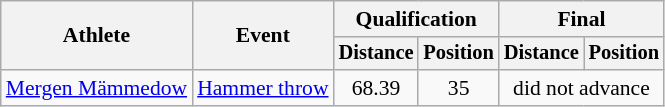<table class=wikitable style="font-size:90%">
<tr>
<th rowspan="2">Athlete</th>
<th rowspan="2">Event</th>
<th colspan="2">Qualification</th>
<th colspan="2">Final</th>
</tr>
<tr style="font-size:95%">
<th>Distance</th>
<th>Position</th>
<th>Distance</th>
<th>Position</th>
</tr>
<tr align=center>
<td align=left><a href='#'>Mergen Mämmedow</a></td>
<td align=left><a href='#'>Hammer throw</a></td>
<td>68.39</td>
<td>35</td>
<td colspan=2>did not advance</td>
</tr>
</table>
